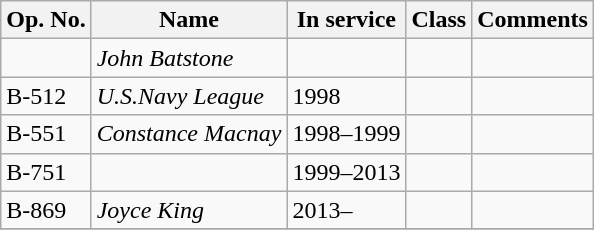<table class="wikitable">
<tr>
<th>Op. No.</th>
<th>Name</th>
<th>In service</th>
<th>Class</th>
<th>Comments</th>
</tr>
<tr>
<td></td>
<td><em>John Batstone</em></td>
<td></td>
<td></td>
<td></td>
</tr>
<tr>
<td>B-512</td>
<td><em>U.S.Navy League</em></td>
<td>1998</td>
<td></td>
<td></td>
</tr>
<tr>
<td>B-551</td>
<td><em>Constance Macnay</em></td>
<td>1998–1999</td>
<td></td>
<td></td>
</tr>
<tr>
<td>B-751</td>
<td></td>
<td>1999–2013</td>
<td></td>
<td></td>
</tr>
<tr>
<td>B-869</td>
<td><em>Joyce King</em></td>
<td>2013–</td>
<td></td>
<td></td>
</tr>
<tr>
</tr>
</table>
